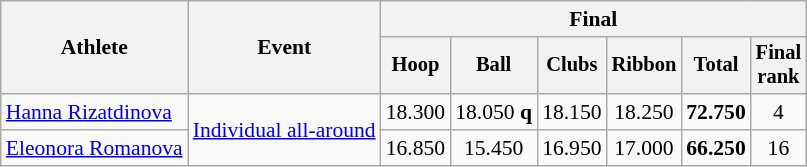<table class=wikitable style="font-size:90%">
<tr>
<th rowspan=2>Athlete</th>
<th rowspan=2>Event</th>
<th colspan=6>Final</th>
</tr>
<tr style="font-size:95%">
<th>Hoop</th>
<th>Ball</th>
<th>Clubs</th>
<th>Ribbon</th>
<th>Total</th>
<th>Final<br>rank</th>
</tr>
<tr align=center>
<td align=left><a href='#'>Hanna Rizatdinova</a></td>
<td align=left rowspan=2><a href='#'>Individual all-around</a></td>
<td>18.300</td>
<td>18.050 <strong>q</strong></td>
<td>18.150</td>
<td>18.250</td>
<td><strong>72.750</strong></td>
<td>4</td>
</tr>
<tr align=center>
<td align=left><a href='#'>Eleonora Romanova</a></td>
<td>16.850</td>
<td>15.450</td>
<td>16.950</td>
<td>17.000</td>
<td><strong>66.250</strong></td>
<td>16</td>
</tr>
</table>
